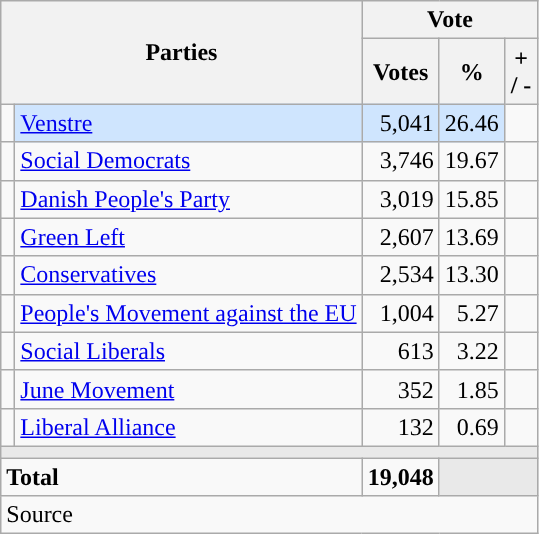<table class="wikitable" style="text-align:right;">
<tr>
<th style="text-align:centre;" rowspan="2" colspan="2" width="225">Parties</th>
<th colspan="3">Vote</th>
</tr>
<tr>
<th width="15">Votes</th>
<th width="15">%</th>
<th width="15">+ / -</th>
</tr>
<tr>
<td width="2" style="color:inherit;background:"></td>
<td bgcolor=#cfe5fe   align="left"><a href='#'>Venstre</a></td>
<td bgcolor=#cfe5fe>5,041</td>
<td bgcolor=#cfe5fe>26.46</td>
<td></td>
</tr>
<tr>
<td width="2" style="color:inherit;background:"></td>
<td align="left"><a href='#'>Social Democrats</a></td>
<td>3,746</td>
<td>19.67</td>
<td></td>
</tr>
<tr>
<td width="2" style="color:inherit;background:"></td>
<td align="left"><a href='#'>Danish People's Party</a></td>
<td>3,019</td>
<td>15.85</td>
<td></td>
</tr>
<tr>
<td width="2" style="color:inherit;background:"></td>
<td align="left"><a href='#'>Green Left</a></td>
<td>2,607</td>
<td>13.69</td>
<td></td>
</tr>
<tr>
<td width="2" style="color:inherit;background:"></td>
<td align="left"><a href='#'>Conservatives</a></td>
<td>2,534</td>
<td>13.30</td>
<td></td>
</tr>
<tr>
<td width="2" style="color:inherit;background:"></td>
<td align="left"><a href='#'>People's Movement against the EU</a></td>
<td>1,004</td>
<td>5.27</td>
<td></td>
</tr>
<tr>
<td width="2" style="color:inherit;background:"></td>
<td align="left"><a href='#'>Social Liberals</a></td>
<td>613</td>
<td>3.22</td>
<td></td>
</tr>
<tr>
<td width="2" style="color:inherit;background:"></td>
<td align="left"><a href='#'>June Movement</a></td>
<td>352</td>
<td>1.85</td>
<td></td>
</tr>
<tr>
<td width="2" style="color:inherit;background:"></td>
<td align="left"><a href='#'>Liberal Alliance</a></td>
<td>132</td>
<td>0.69</td>
<td></td>
</tr>
<tr>
<td colspan="7" bgcolor="#E9E9E9"></td>
</tr>
<tr>
<td align="left" colspan="2"><strong>Total</strong></td>
<td><strong>19,048</strong></td>
<td bgcolor="#E9E9E9" colspan="2"></td>
</tr>
<tr>
<td align="left" colspan="6">Source</td>
</tr>
</table>
